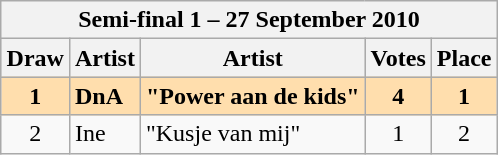<table class="sortable wikitable" style="margin: 1em auto 1em auto; text-align:center">
<tr>
<th colspan="5">Semi-final 1 – 27 September 2010</th>
</tr>
<tr bgcolor="#CCCCCC">
<th>Draw</th>
<th>Artist</th>
<th>Artist</th>
<th>Votes</th>
<th>Place</th>
</tr>
<tr style="font-weight:bold;background:navajowhite;">
<td>1</td>
<td align="left">DnA</td>
<td align="left">"Power aan de kids"</td>
<td>4</td>
<td>1</td>
</tr>
<tr>
<td>2</td>
<td align="left">Ine</td>
<td align="left">"Kusje van mij"</td>
<td>1</td>
<td>2</td>
</tr>
</table>
